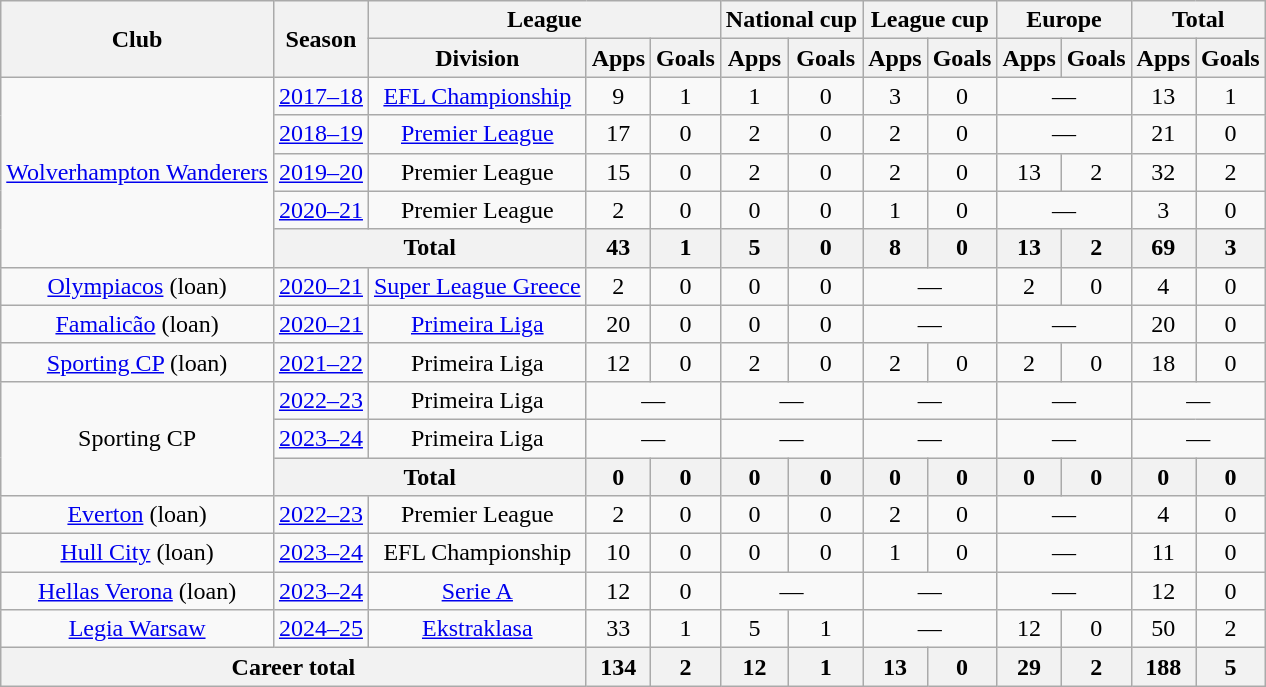<table class="wikitable" style="text-align:center">
<tr>
<th rowspan="2">Club</th>
<th rowspan="2">Season</th>
<th colspan="3">League</th>
<th colspan="2">National cup</th>
<th colspan="2">League cup</th>
<th colspan="2">Europe</th>
<th colspan="2">Total</th>
</tr>
<tr>
<th>Division</th>
<th>Apps</th>
<th>Goals</th>
<th>Apps</th>
<th>Goals</th>
<th>Apps</th>
<th>Goals</th>
<th>Apps</th>
<th>Goals</th>
<th>Apps</th>
<th>Goals</th>
</tr>
<tr>
<td rowspan=5><a href='#'>Wolverhampton Wanderers</a></td>
<td><a href='#'>2017–18</a></td>
<td><a href='#'>EFL Championship</a></td>
<td>9</td>
<td>1</td>
<td>1</td>
<td>0</td>
<td>3</td>
<td>0</td>
<td colspan=2>—</td>
<td>13</td>
<td>1</td>
</tr>
<tr>
<td><a href='#'>2018–19</a></td>
<td><a href='#'>Premier League</a></td>
<td>17</td>
<td>0</td>
<td>2</td>
<td>0</td>
<td>2</td>
<td>0</td>
<td colspan="2">—</td>
<td>21</td>
<td>0</td>
</tr>
<tr>
<td><a href='#'>2019–20</a></td>
<td>Premier League</td>
<td>15</td>
<td>0</td>
<td>2</td>
<td>0</td>
<td>2</td>
<td>0</td>
<td>13</td>
<td>2</td>
<td>32</td>
<td>2</td>
</tr>
<tr>
<td><a href='#'>2020–21</a></td>
<td>Premier League</td>
<td>2</td>
<td>0</td>
<td>0</td>
<td>0</td>
<td>1</td>
<td>0</td>
<td colspan="2">—</td>
<td>3</td>
<td>0</td>
</tr>
<tr>
<th colspan="2">Total</th>
<th>43</th>
<th>1</th>
<th>5</th>
<th>0</th>
<th>8</th>
<th>0</th>
<th>13</th>
<th>2</th>
<th>69</th>
<th>3</th>
</tr>
<tr>
<td><a href='#'>Olympiacos</a> (loan)</td>
<td><a href='#'>2020–21</a></td>
<td><a href='#'>Super League Greece</a></td>
<td>2</td>
<td>0</td>
<td>0</td>
<td>0</td>
<td colspan="2">—</td>
<td>2</td>
<td>0</td>
<td>4</td>
<td>0</td>
</tr>
<tr>
<td><a href='#'>Famalicão</a> (loan)</td>
<td><a href='#'>2020–21</a></td>
<td><a href='#'>Primeira Liga</a></td>
<td>20</td>
<td>0</td>
<td>0</td>
<td>0</td>
<td colspan="2">—</td>
<td colspan="2">—</td>
<td>20</td>
<td>0</td>
</tr>
<tr>
<td><a href='#'>Sporting CP</a> (loan)</td>
<td><a href='#'>2021–22</a></td>
<td>Primeira Liga</td>
<td>12</td>
<td>0</td>
<td>2</td>
<td>0</td>
<td>2</td>
<td>0</td>
<td>2</td>
<td>0</td>
<td>18</td>
<td>0</td>
</tr>
<tr>
<td rowspan="3">Sporting CP</td>
<td><a href='#'>2022–23</a></td>
<td>Primeira Liga</td>
<td colspan="2">—</td>
<td colspan="2">—</td>
<td colspan="2">—</td>
<td colspan="2">—</td>
<td colspan="2">—</td>
</tr>
<tr>
<td><a href='#'>2023–24</a></td>
<td>Primeira Liga</td>
<td colspan="2">—</td>
<td colspan="2">—</td>
<td colspan="2">—</td>
<td colspan="2">—</td>
<td colspan="2">—</td>
</tr>
<tr>
<th colspan="2">Total</th>
<th>0</th>
<th>0</th>
<th>0</th>
<th>0</th>
<th>0</th>
<th>0</th>
<th>0</th>
<th>0</th>
<th>0</th>
<th>0</th>
</tr>
<tr>
<td><a href='#'>Everton</a> (loan)</td>
<td><a href='#'>2022–23</a></td>
<td>Premier League</td>
<td>2</td>
<td>0</td>
<td>0</td>
<td>0</td>
<td>2</td>
<td>0</td>
<td colspan="2">—</td>
<td>4</td>
<td>0</td>
</tr>
<tr>
<td><a href='#'>Hull City</a> (loan)</td>
<td><a href='#'>2023–24</a></td>
<td>EFL Championship</td>
<td>10</td>
<td>0</td>
<td>0</td>
<td>0</td>
<td>1</td>
<td>0</td>
<td colspan="2">—</td>
<td>11</td>
<td>0</td>
</tr>
<tr>
<td><a href='#'>Hellas Verona</a> (loan)</td>
<td><a href='#'>2023–24</a></td>
<td><a href='#'>Serie A</a></td>
<td>12</td>
<td>0</td>
<td colspan="2">—</td>
<td colspan="2">—</td>
<td colspan="2">—</td>
<td>12</td>
<td>0</td>
</tr>
<tr>
<td><a href='#'>Legia Warsaw</a></td>
<td><a href='#'>2024–25</a></td>
<td><a href='#'>Ekstraklasa</a></td>
<td>33</td>
<td>1</td>
<td>5</td>
<td>1</td>
<td colspan="2">—</td>
<td>12</td>
<td>0</td>
<td>50</td>
<td>2</td>
</tr>
<tr>
<th colspan="3">Career total</th>
<th>134</th>
<th>2</th>
<th>12</th>
<th>1</th>
<th>13</th>
<th>0</th>
<th>29</th>
<th>2</th>
<th>188</th>
<th>5</th>
</tr>
</table>
